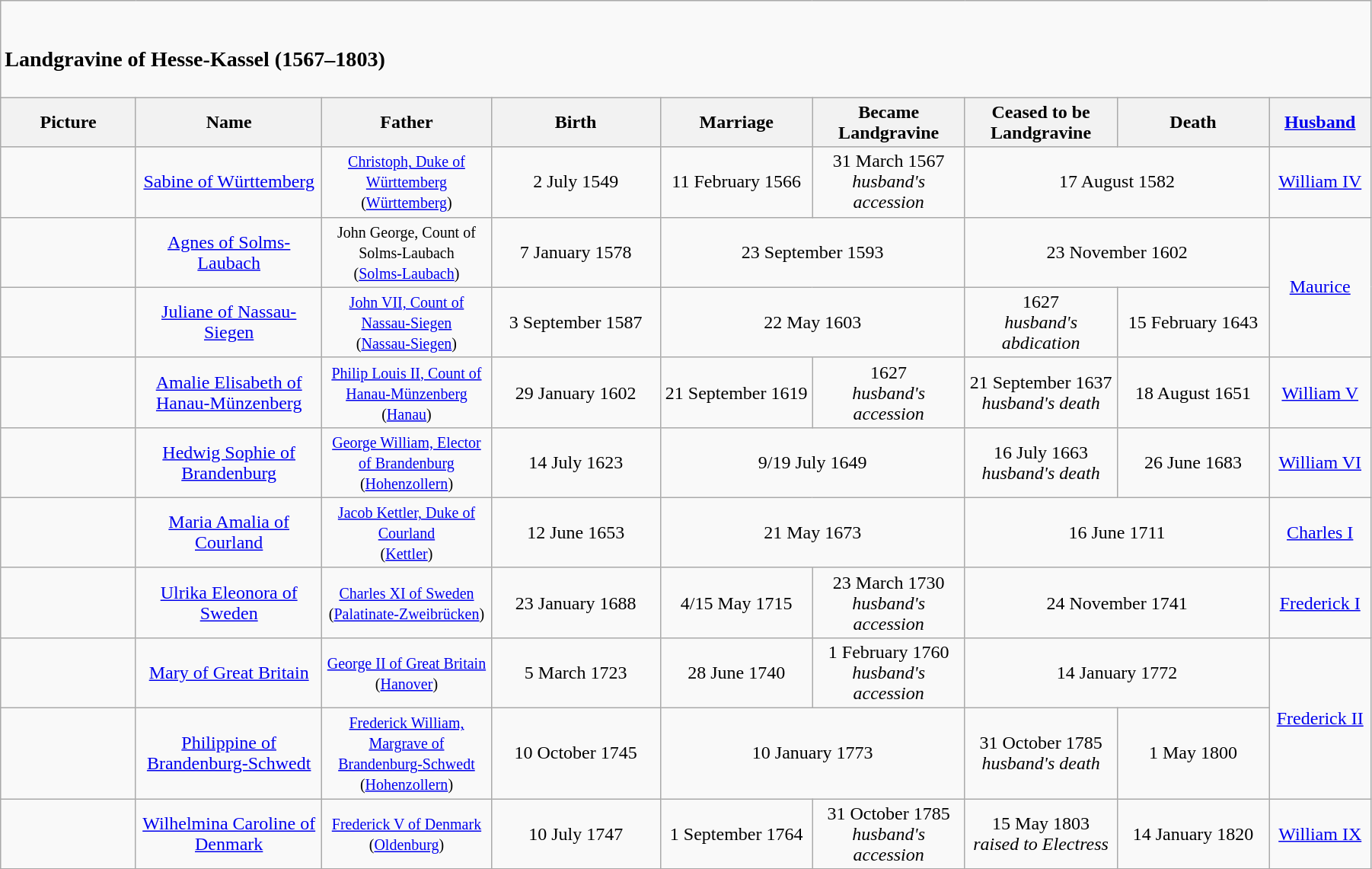<table width=95% class="wikitable">
<tr>
<td colspan="9"><br><h3>Landgravine of Hesse-Kassel (1567–1803)</h3></td>
</tr>
<tr>
<th width = "8%">Picture</th>
<th width = "11%">Name</th>
<th width = "10%">Father</th>
<th width = "10%">Birth</th>
<th width = "9%">Marriage</th>
<th width = "9%">Became Landgravine</th>
<th width = "9%">Ceased to be Landgravine</th>
<th width = "9%">Death</th>
<th width = "6%"><a href='#'>Husband</a></th>
</tr>
<tr>
<td align="center"></td>
<td align="center"><a href='#'>Sabine of Württemberg</a></td>
<td align="center"><small><a href='#'>Christoph, Duke of Württemberg</a><br>(<a href='#'>Württemberg</a>)</small></td>
<td align="center">2 July 1549</td>
<td align="center">11 February 1566</td>
<td align="center">31 March 1567<br><em>husband's accession</em></td>
<td align="center" colspan="2">17 August 1582</td>
<td align="center"><a href='#'>William IV</a></td>
</tr>
<tr>
<td align="center"></td>
<td align="center"><a href='#'>Agnes of Solms-Laubach</a></td>
<td align="center"><small>John George, Count of Solms-Laubach<br>(<a href='#'>Solms-Laubach</a>)</small></td>
<td align="center">7 January 1578</td>
<td align="center" colspan="2">23 September 1593</td>
<td align="center" colspan="2">23 November 1602</td>
<td align="center" rowspan="2"><a href='#'>Maurice</a></td>
</tr>
<tr>
<td align="center"></td>
<td align="center"><a href='#'>Juliane of Nassau-Siegen</a></td>
<td align="center"><small><a href='#'>John VII, Count of Nassau-Siegen</a><br>(<a href='#'>Nassau-Siegen</a>)</small></td>
<td align="center">3 September 1587</td>
<td align="center" colspan="2">22 May 1603</td>
<td align="center">1627<br><em>husband's abdication</em></td>
<td align="center">15 February 1643</td>
</tr>
<tr>
<td align="center"></td>
<td align="center"><a href='#'>Amalie Elisabeth of Hanau-Münzenberg</a></td>
<td align="center"><small><a href='#'>Philip Louis II, Count of Hanau-Münzenberg</a><br>(<a href='#'>Hanau</a>)</small></td>
<td align="center">29 January 1602</td>
<td align="center">21 September 1619</td>
<td align="center">1627<br><em>husband's accession</em></td>
<td align="center">21 September 1637<br><em>husband's death</em></td>
<td align="center">18 August 1651</td>
<td align="center"><a href='#'>William V</a></td>
</tr>
<tr>
<td align="center"></td>
<td align="center"><a href='#'>Hedwig Sophie of Brandenburg</a></td>
<td align="center"><small><a href='#'>George William, Elector of Brandenburg</a><br>(<a href='#'>Hohenzollern</a>)</small></td>
<td align="center">14 July 1623</td>
<td align="center" colspan="2">9/19 July 1649</td>
<td align="center">16 July 1663<br><em>husband's death</em></td>
<td align="center">26 June 1683</td>
<td align="center"><a href='#'>William VI</a></td>
</tr>
<tr>
<td align="center"></td>
<td align="center"><a href='#'>Maria Amalia of Courland</a></td>
<td align="center"><small><a href='#'>Jacob Kettler, Duke of Courland</a><br> (<a href='#'>Kettler</a>)</small></td>
<td align="center">12 June 1653</td>
<td align="center" colspan="2">21 May 1673</td>
<td align="center" colspan="2">16 June 1711</td>
<td align="center"><a href='#'>Charles I</a></td>
</tr>
<tr>
<td align="center"></td>
<td align="center"><a href='#'>Ulrika Eleonora of Sweden</a></td>
<td align="center"><small><a href='#'>Charles XI of Sweden</a><br>(<a href='#'>Palatinate-Zweibrücken</a>)</small></td>
<td align="center">23 January 1688</td>
<td align="center">4/15 May 1715</td>
<td align="center">23 March 1730<br><em>husband's accession</em></td>
<td align="center" colspan="2">24 November 1741</td>
<td align="center"><a href='#'>Frederick I</a></td>
</tr>
<tr>
<td align="center"></td>
<td align="center"><a href='#'>Mary of Great Britain</a></td>
<td align="center"><small><a href='#'>George II of Great Britain</a><br>(<a href='#'>Hanover</a>)</small></td>
<td align="center">5 March 1723</td>
<td align="center">28 June 1740</td>
<td align="center">1 February 1760<br><em>husband's accession</em></td>
<td align="center" colspan="2">14 January 1772</td>
<td align="center" rowspan="2"><a href='#'>Frederick II</a></td>
</tr>
<tr>
<td align="center"></td>
<td align="center"><a href='#'>Philippine of Brandenburg-Schwedt</a></td>
<td align="center"><small><a href='#'>Frederick William, Margrave of Brandenburg-Schwedt</a><br>(<a href='#'>Hohenzollern</a>)</small></td>
<td align="center">10 October 1745</td>
<td align="center" colspan="2">10 January 1773</td>
<td align="center">31 October 1785<br><em>husband's death</em></td>
<td align="center">1 May 1800</td>
</tr>
<tr>
<td align="center"></td>
<td align="center"><a href='#'>Wilhelmina Caroline of Denmark</a></td>
<td align="center"><small><a href='#'>Frederick V of Denmark</a><br>(<a href='#'>Oldenburg</a>)</small></td>
<td align="center">10 July 1747</td>
<td align="center">1 September 1764</td>
<td align="center">31 October 1785<br><em>husband's accession</em></td>
<td align="center">15 May 1803<br><em>raised to Electress</em></td>
<td align="center">14 January 1820</td>
<td align="center"><a href='#'>William IX</a></td>
</tr>
<tr>
</tr>
</table>
